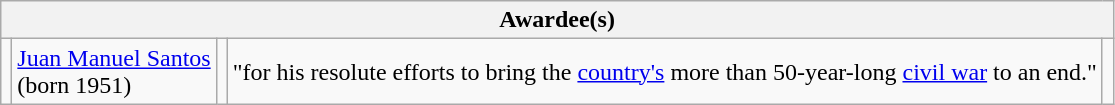<table class="wikitable">
<tr>
<th colspan="5">Awardee(s)</th>
</tr>
<tr>
<td></td>
<td><a href='#'>Juan Manuel Santos</a><br>(born 1951)</td>
<td></td>
<td>"for his resolute efforts to bring the <a href='#'>country's</a> more than 50-year-long <a href='#'>civil war</a> to an end."</td>
<td></td>
</tr>
</table>
